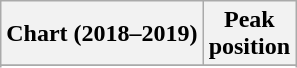<table class="wikitable sortable plainrowheaders" style="text-align:center;">
<tr>
<th>Chart (2018–2019)</th>
<th>Peak<br>position</th>
</tr>
<tr>
</tr>
<tr>
</tr>
<tr>
</tr>
<tr>
</tr>
<tr>
</tr>
</table>
